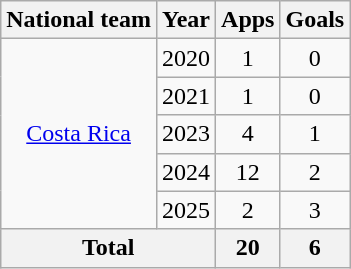<table class="wikitable" style="text-align:center">
<tr>
<th>National team</th>
<th>Year</th>
<th>Apps</th>
<th>Goals</th>
</tr>
<tr>
<td rowspan="5"><a href='#'>Costa Rica</a></td>
<td>2020</td>
<td>1</td>
<td>0</td>
</tr>
<tr>
<td>2021</td>
<td>1</td>
<td>0</td>
</tr>
<tr>
<td>2023</td>
<td>4</td>
<td>1</td>
</tr>
<tr>
<td>2024</td>
<td>12</td>
<td>2</td>
</tr>
<tr>
<td>2025</td>
<td>2</td>
<td>3</td>
</tr>
<tr>
<th colspan="2">Total</th>
<th>20</th>
<th>6</th>
</tr>
</table>
